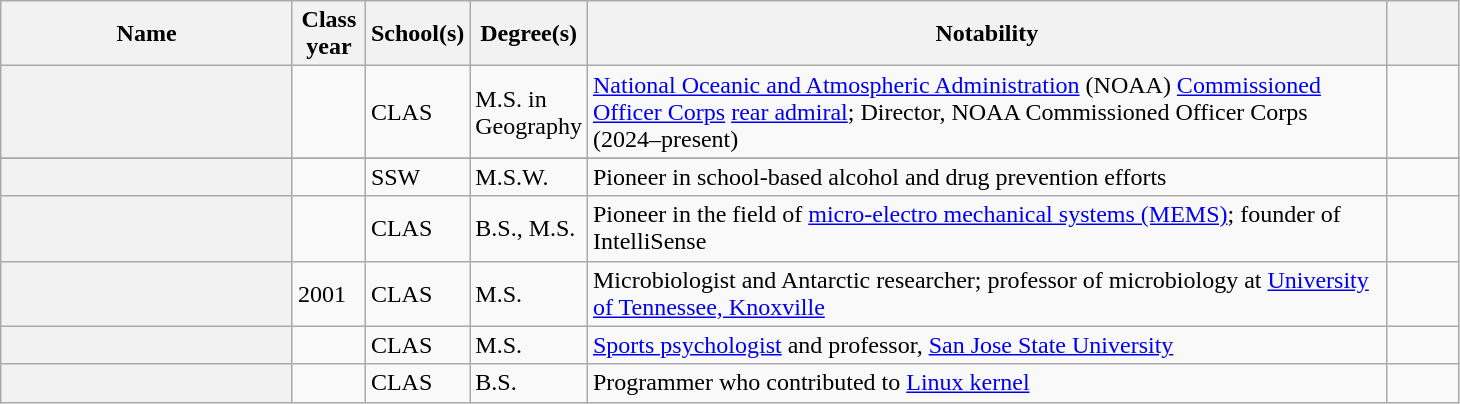<table class="wikitable sortable plainrowheaders" style="width:77%">
<tr>
<th style="width:20%;">Name</th>
<th style="width:5%;">Class year</th>
<th style="width:5%;">School(s)</th>
<th style="width:5%;">Degree(s)</th>
<th style="width:*;" class="unsortable">Notability</th>
<th style="width:5%;" class="unsortable"></th>
</tr>
<tr>
<th scope="row"></th>
<td></td>
<td>CLAS</td>
<td>M.S. in Geography</td>
<td><a href='#'>National Oceanic and Atmospheric Administration</a> (NOAA) <a href='#'>Commissioned Officer Corps</a> <a href='#'>rear admiral</a>; Director, NOAA Commissioned Officer Corps (2024–present)</td>
<td align=center></td>
</tr>
<tr>
</tr>
<tr>
<th scope="row"></th>
<td></td>
<td>SSW</td>
<td>M.S.W.</td>
<td>Pioneer in school-based alcohol and drug prevention efforts</td>
<td align=center></td>
</tr>
<tr>
<th scope="row"></th>
<td></td>
<td>CLAS</td>
<td>B.S., M.S.</td>
<td>Pioneer in the field of <a href='#'>micro-electro mechanical systems (MEMS)</a>; founder of IntelliSense</td>
<td align=center></td>
</tr>
<tr>
<th scope="row"></th>
<td>2001</td>
<td>CLAS</td>
<td>M.S.</td>
<td>Microbiologist and Antarctic researcher; professor of microbiology at <a href='#'>University of Tennessee, Knoxville</a></td>
<td align=center></td>
</tr>
<tr>
<th scope="row"></th>
<td></td>
<td>CLAS</td>
<td>M.S.</td>
<td><a href='#'>Sports psychologist</a> and professor, <a href='#'>San Jose State University</a></td>
<td align=center></td>
</tr>
<tr>
<th scope="row"></th>
<td></td>
<td>CLAS</td>
<td>B.S.</td>
<td>Programmer who contributed to <a href='#'>Linux kernel</a></td>
<td align=center></td>
</tr>
</table>
